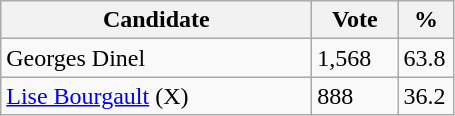<table class="wikitable">
<tr>
<th bgcolor="#DDDDFF" width="200px">Candidate</th>
<th bgcolor="#DDDDFF" width="50px">Vote</th>
<th bgcolor="#DDDDFF" width="30px">%</th>
</tr>
<tr>
<td>Georges Dinel</td>
<td>1,568</td>
<td>63.8</td>
</tr>
<tr>
<td><a href='#'>Lise Bourgault</a> (X)</td>
<td>888</td>
<td>36.2</td>
</tr>
</table>
